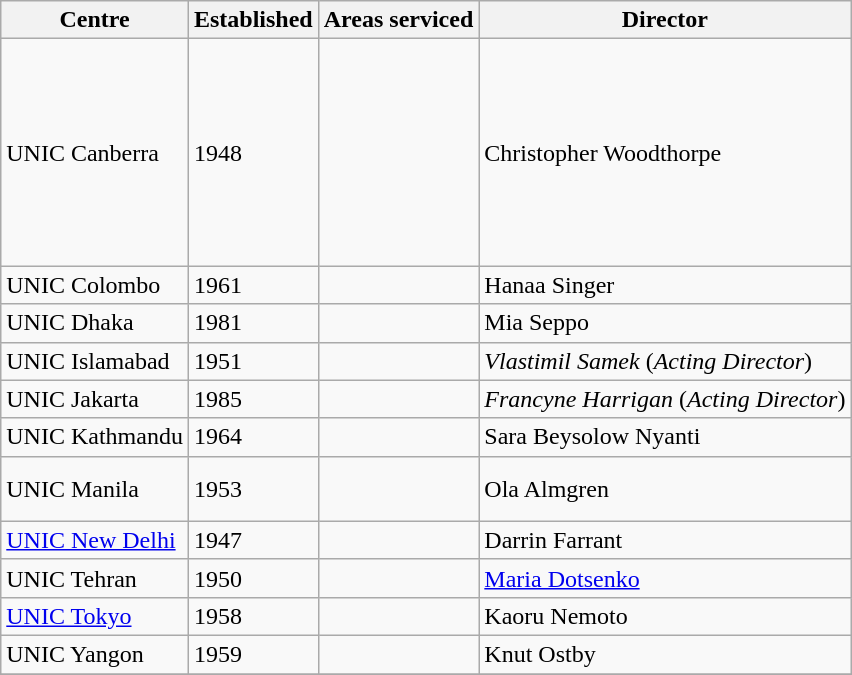<table class="wikitable">
<tr>
<th>Centre</th>
<th>Established</th>
<th>Areas serviced</th>
<th>Director</th>
</tr>
<tr>
<td>UNIC Canberra</td>
<td>1948</td>
<td><br><br><br><br><br><br><br><br></td>
<td>Christopher Woodthorpe</td>
</tr>
<tr>
<td>UNIC Colombo</td>
<td>1961</td>
<td></td>
<td>Hanaa Singer</td>
</tr>
<tr>
<td>UNIC Dhaka</td>
<td>1981</td>
<td></td>
<td>Mia Seppo</td>
</tr>
<tr>
<td>UNIC Islamabad</td>
<td>1951</td>
<td></td>
<td><em>Vlastimil Samek</em> (<em>Acting Director</em>)</td>
</tr>
<tr>
<td>UNIC Jakarta</td>
<td>1985</td>
<td></td>
<td><em>Francyne Harrigan</em> (<em>Acting Director</em>)</td>
</tr>
<tr>
<td>UNIC Kathmandu</td>
<td>1964</td>
<td></td>
<td>Sara Beysolow Nyanti</td>
</tr>
<tr>
<td>UNIC Manila</td>
<td>1953</td>
<td><br><br></td>
<td>Ola Almgren</td>
</tr>
<tr>
<td><a href='#'>UNIC New Delhi</a></td>
<td>1947</td>
<td><br></td>
<td>Darrin Farrant</td>
</tr>
<tr>
<td>UNIC Tehran</td>
<td>1950</td>
<td></td>
<td><a href='#'>Maria Dotsenko</a></td>
</tr>
<tr>
<td><a href='#'>UNIC Tokyo</a></td>
<td>1958</td>
<td></td>
<td>Kaoru Nemoto</td>
</tr>
<tr>
<td>UNIC Yangon</td>
<td>1959</td>
<td></td>
<td>Knut Ostby</td>
</tr>
<tr>
</tr>
</table>
